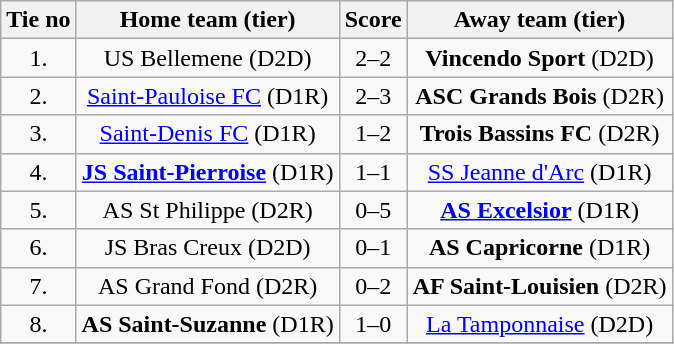<table class="wikitable" style="text-align: center">
<tr>
<th>Tie no</th>
<th>Home team (tier)</th>
<th>Score</th>
<th>Away team (tier)</th>
</tr>
<tr>
<td>1.</td>
<td> US Bellemene  (D2D)</td>
<td>2–2 </td>
<td><strong>Vincendo Sport</strong> (D2D) </td>
</tr>
<tr>
<td>2.</td>
<td> <a href='#'>Saint-Pauloise FC</a> (D1R)</td>
<td>2–3</td>
<td><strong>ASC Grands Bois</strong> (D2R) </td>
</tr>
<tr>
<td>3.</td>
<td> <a href='#'>Saint-Denis FC</a> (D1R)</td>
<td>1–2</td>
<td><strong>Trois Bassins FC</strong> (D2R) </td>
</tr>
<tr>
<td>4.</td>
<td> <strong><a href='#'>JS Saint-Pierroise</a></strong> (D1R)</td>
<td>1–1 </td>
<td><a href='#'>SS Jeanne d'Arc</a> (D1R) </td>
</tr>
<tr>
<td>5.</td>
<td> AS St Philippe (D2R)</td>
<td>0–5</td>
<td><strong><a href='#'>AS Excelsior</a></strong> (D1R) </td>
</tr>
<tr>
<td>6.</td>
<td> JS Bras Creux (D2D)</td>
<td>0–1</td>
<td><strong>AS Capricorne</strong> (D1R) </td>
</tr>
<tr>
<td>7.</td>
<td> AS Grand Fond (D2R)</td>
<td>0–2</td>
<td><strong>AF Saint-Louisien</strong> (D2R) </td>
</tr>
<tr>
<td>8.</td>
<td> <strong>AS Saint-Suzanne</strong> (D1R)</td>
<td>1–0</td>
<td><a href='#'>La Tamponnaise</a> (D2D) </td>
</tr>
<tr>
</tr>
</table>
